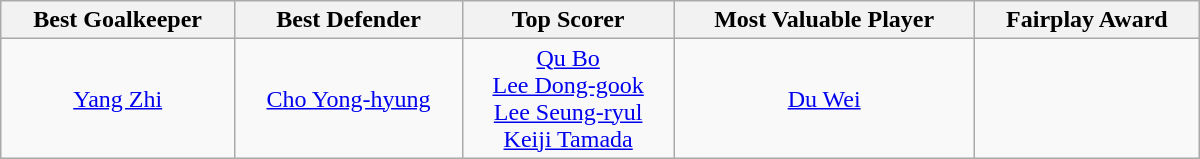<table class="wikitable" style="margin: 0 auto;" width="800px;">
<tr>
<th>Best Goalkeeper</th>
<th>Best Defender</th>
<th>Top Scorer</th>
<th>Most Valuable Player</th>
<th>Fairplay Award</th>
</tr>
<tr>
<td align=center> <a href='#'>Yang Zhi</a></td>
<td align=center> <a href='#'>Cho Yong-hyung</a></td>
<td align=center> <a href='#'>Qu Bo</a><br> <a href='#'>Lee Dong-gook</a><br> <a href='#'>Lee Seung-ryul</a><br> <a href='#'>Keiji Tamada</a></td>
<td align=center> <a href='#'>Du Wei</a></td>
<td align=center></td>
</tr>
</table>
